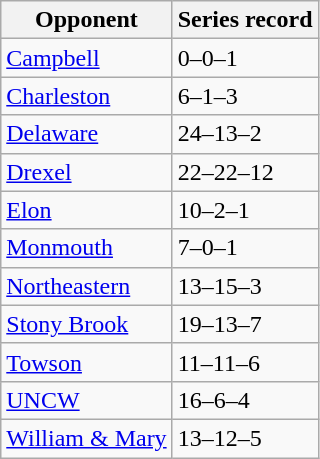<table class="wikitable">
<tr>
<th>Opponent</th>
<th>Series record</th>
</tr>
<tr>
<td><a href='#'>Campbell</a></td>
<td>0–0–1</td>
</tr>
<tr>
<td><a href='#'>Charleston</a></td>
<td>6–1–3</td>
</tr>
<tr>
<td><a href='#'>Delaware</a></td>
<td>24–13–2</td>
</tr>
<tr>
<td><a href='#'>Drexel</a></td>
<td>22–22–12</td>
</tr>
<tr>
<td><a href='#'>Elon</a></td>
<td>10–2–1</td>
</tr>
<tr>
<td><a href='#'>Monmouth</a></td>
<td>7–0–1</td>
</tr>
<tr>
<td><a href='#'>Northeastern</a></td>
<td>13–15–3</td>
</tr>
<tr>
<td><a href='#'>Stony Brook</a></td>
<td>19–13–7</td>
</tr>
<tr>
<td><a href='#'>Towson</a></td>
<td>11–11–6</td>
</tr>
<tr>
<td><a href='#'>UNCW</a></td>
<td>16–6–4</td>
</tr>
<tr>
<td><a href='#'>William & Mary</a></td>
<td>13–12–5</td>
</tr>
</table>
